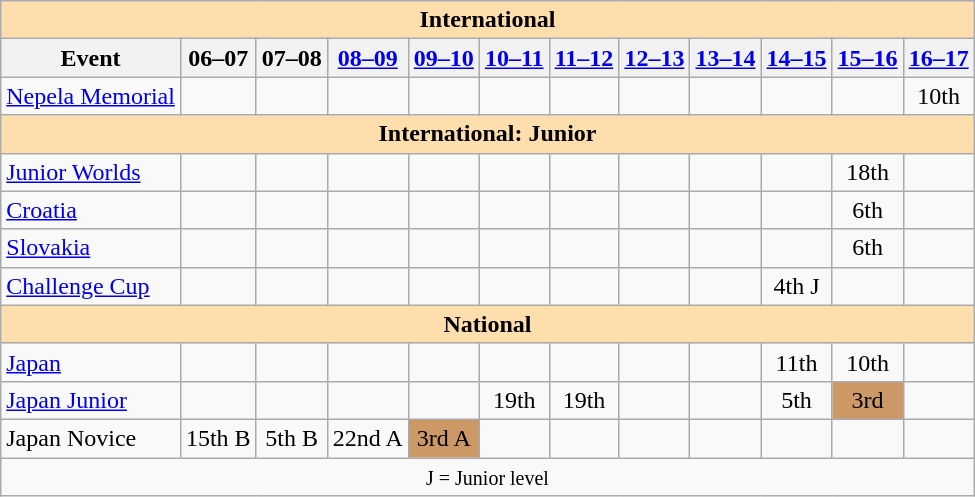<table class="wikitable" style="text-align:center">
<tr>
<th colspan="12" style="background-color: #ffdead; " align="center">International</th>
</tr>
<tr>
<th>Event</th>
<th>06–07</th>
<th>07–08</th>
<th><a href='#'>08–09</a></th>
<th><a href='#'>09–10</a></th>
<th><a href='#'>10–11</a></th>
<th><a href='#'>11–12</a></th>
<th><a href='#'>12–13</a></th>
<th><a href='#'>13–14</a></th>
<th><a href='#'>14–15</a></th>
<th><a href='#'>15–16</a></th>
<th><a href='#'>16–17</a></th>
</tr>
<tr>
<td align=left> <a href='#'>Nepela Memorial</a></td>
<td></td>
<td></td>
<td></td>
<td></td>
<td></td>
<td></td>
<td></td>
<td></td>
<td></td>
<td></td>
<td>10th</td>
</tr>
<tr>
<th colspan="12" style="background-color: #ffdead; " align="center">International: Junior</th>
</tr>
<tr>
<td align=left><a href='#'>Junior Worlds</a></td>
<td></td>
<td></td>
<td></td>
<td></td>
<td></td>
<td></td>
<td></td>
<td></td>
<td></td>
<td>18th</td>
<td></td>
</tr>
<tr>
<td align=left> <a href='#'>Croatia</a></td>
<td></td>
<td></td>
<td></td>
<td></td>
<td></td>
<td></td>
<td></td>
<td></td>
<td></td>
<td>6th</td>
<td></td>
</tr>
<tr>
<td align=left> <a href='#'>Slovakia</a></td>
<td></td>
<td></td>
<td></td>
<td></td>
<td></td>
<td></td>
<td></td>
<td></td>
<td></td>
<td>6th</td>
<td></td>
</tr>
<tr>
<td align=left><a href='#'>Challenge Cup</a></td>
<td></td>
<td></td>
<td></td>
<td></td>
<td></td>
<td></td>
<td></td>
<td></td>
<td>4th J</td>
<td></td>
<td></td>
</tr>
<tr>
<th colspan="12" style="background-color: #ffdead; " align="center">National</th>
</tr>
<tr>
<td align=left><a href='#'>Japan</a></td>
<td></td>
<td></td>
<td></td>
<td></td>
<td></td>
<td></td>
<td></td>
<td></td>
<td>11th</td>
<td>10th</td>
<td></td>
</tr>
<tr>
<td align=left><a href='#'>Japan Junior</a></td>
<td></td>
<td></td>
<td></td>
<td></td>
<td>19th</td>
<td>19th</td>
<td></td>
<td></td>
<td>5th</td>
<td bgcolor=cc9966>3rd</td>
<td></td>
</tr>
<tr>
<td align=left>Japan Novice</td>
<td>15th B</td>
<td>5th B</td>
<td>22nd A</td>
<td bgcolor=cc9966>3rd A</td>
<td></td>
<td></td>
<td></td>
<td></td>
<td></td>
<td></td>
<td></td>
</tr>
<tr>
<td colspan="12" align="center"><small> J = Junior level </small></td>
</tr>
</table>
